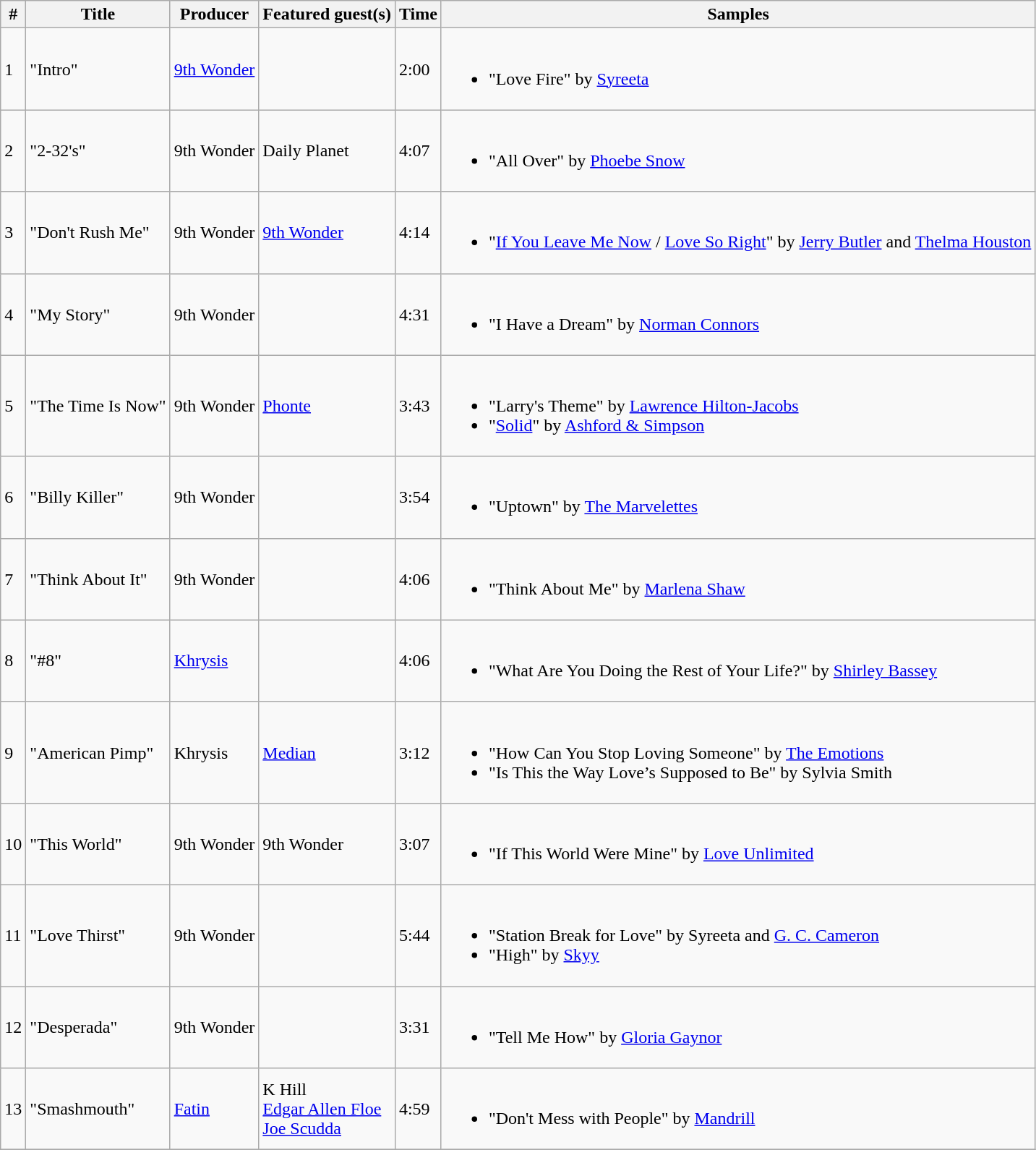<table class="wikitable">
<tr>
<th align="center">#</th>
<th align="center">Title</th>
<th align="center">Producer</th>
<th align="center">Featured guest(s)</th>
<th align="center">Time</th>
<th align="center">Samples</th>
</tr>
<tr>
<td>1</td>
<td>"Intro"</td>
<td><a href='#'>9th Wonder</a></td>
<td></td>
<td>2:00</td>
<td><br><ul><li>"Love Fire" by <a href='#'>Syreeta</a></li></ul></td>
</tr>
<tr>
<td>2</td>
<td>"2-32's"</td>
<td>9th Wonder</td>
<td>Daily Planet</td>
<td>4:07</td>
<td><br><ul><li>"All Over" by <a href='#'>Phoebe Snow</a></li></ul></td>
</tr>
<tr>
<td>3</td>
<td>"Don't Rush Me"</td>
<td>9th Wonder</td>
<td><a href='#'>9th Wonder</a></td>
<td>4:14</td>
<td><br><ul><li>"<a href='#'>If You Leave Me Now</a> / <a href='#'>Love So Right</a>" by <a href='#'>Jerry Butler</a> and <a href='#'>Thelma Houston</a></li></ul></td>
</tr>
<tr>
<td>4</td>
<td>"My Story"</td>
<td>9th Wonder</td>
<td></td>
<td>4:31</td>
<td><br><ul><li>"I Have a Dream" by <a href='#'>Norman Connors</a></li></ul></td>
</tr>
<tr>
<td>5</td>
<td>"The Time Is Now"</td>
<td>9th Wonder</td>
<td><a href='#'>Phonte</a></td>
<td>3:43</td>
<td><br><ul><li>"Larry's Theme" by <a href='#'>Lawrence Hilton-Jacobs</a></li><li>"<a href='#'>Solid</a>" by <a href='#'>Ashford & Simpson</a></li></ul></td>
</tr>
<tr>
<td>6</td>
<td>"Billy Killer"</td>
<td>9th Wonder</td>
<td></td>
<td>3:54</td>
<td><br><ul><li>"Uptown" by <a href='#'>The Marvelettes</a></li></ul></td>
</tr>
<tr>
<td>7</td>
<td>"Think About It"</td>
<td>9th Wonder</td>
<td></td>
<td>4:06</td>
<td><br><ul><li>"Think About Me" by <a href='#'>Marlena Shaw</a></li></ul></td>
</tr>
<tr>
<td>8</td>
<td>"#8"</td>
<td><a href='#'>Khrysis</a></td>
<td></td>
<td>4:06</td>
<td><br><ul><li>"What Are You Doing the Rest of Your Life?" by <a href='#'>Shirley Bassey</a></li></ul></td>
</tr>
<tr>
<td>9</td>
<td>"American Pimp"</td>
<td>Khrysis</td>
<td><a href='#'>Median</a></td>
<td>3:12</td>
<td><br><ul><li>"How Can You Stop Loving Someone" by <a href='#'>The Emotions</a></li><li>"Is This the Way Love’s Supposed to Be" by Sylvia Smith</li></ul></td>
</tr>
<tr>
<td>10</td>
<td>"This World"</td>
<td>9th Wonder</td>
<td>9th Wonder</td>
<td>3:07</td>
<td><br><ul><li>"If This World Were Mine" by <a href='#'>Love Unlimited</a></li></ul></td>
</tr>
<tr>
<td>11</td>
<td>"Love Thirst"</td>
<td>9th Wonder</td>
<td></td>
<td>5:44</td>
<td><br><ul><li>"Station Break for Love" by Syreeta and <a href='#'>G. C. Cameron</a></li><li>"High" by <a href='#'>Skyy</a></li></ul></td>
</tr>
<tr>
<td>12</td>
<td>"Desperada"</td>
<td>9th Wonder</td>
<td></td>
<td>3:31</td>
<td><br><ul><li>"Tell Me How" by <a href='#'>Gloria Gaynor</a></li></ul></td>
</tr>
<tr>
<td>13</td>
<td>"Smashmouth"</td>
<td><a href='#'>Fatin</a></td>
<td>K Hill <br> <a href='#'>Edgar Allen Floe</a> <br> <a href='#'>Joe Scudda</a></td>
<td>4:59</td>
<td><br><ul><li>"Don't Mess with People" by <a href='#'>Mandrill</a></li></ul></td>
</tr>
<tr>
</tr>
</table>
